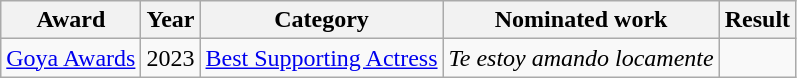<table class="wikitable sortable">
<tr>
<th>Award</th>
<th>Year</th>
<th>Category</th>
<th>Nominated work</th>
<th>Result</th>
</tr>
<tr>
<td><a href='#'>Goya Awards</a></td>
<td>2023</td>
<td><a href='#'>Best Supporting Actress</a></td>
<td><em>Te estoy amando locamente</em></td>
<td></td>
</tr>
</table>
